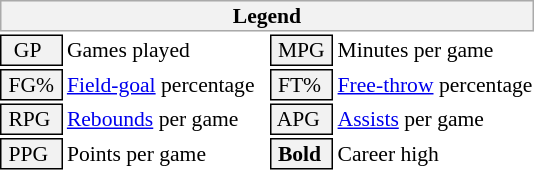<table class="toccolours" style="font-size: 90%; white-space: nowrap;">
<tr>
<th colspan="6" style="background:#f2f2f2; border:1px solid #aaa;">Legend</th>
</tr>
<tr>
<td style="background:#f2f2f2; border:1px solid black;">  GP</td>
<td>Games played</td>
<td style="background:#f2f2f2; border:1px solid black;"> MPG </td>
<td>Minutes per game</td>
</tr>
<tr>
<td style="background:#f2f2f2; border:1px solid black;"> FG% </td>
<td style="padding-right: 8px"><a href='#'>Field-goal</a> percentage</td>
<td style="background:#f2f2f2; border:1px solid black;"> FT% </td>
<td><a href='#'>Free-throw</a> percentage</td>
</tr>
<tr>
<td style="background:#f2f2f2; border:1px solid black;"> RPG </td>
<td><a href='#'>Rebounds</a> per game</td>
<td style="background:#f2f2f2; border:1px solid black;"> APG </td>
<td><a href='#'>Assists</a> per game</td>
</tr>
<tr>
<td style="background:#f2f2f2; border:1px solid black;"> PPG </td>
<td>Points per game</td>
<td style="background-color: #F2F2F2; border: 1px solid black"> <strong>Bold</strong> </td>
<td>Career high</td>
</tr>
<tr>
</tr>
</table>
